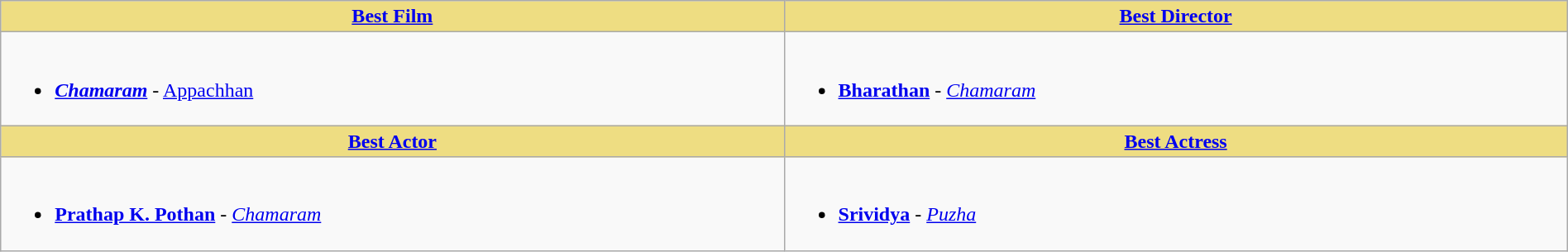<table class="wikitable" width=100% |>
<tr>
<th !  style="background:#eedd82; text-align:center; width:50%;"><a href='#'>Best Film</a></th>
<th !  style="background:#eedd82; text-align:center; width:50%;"><a href='#'>Best Director</a></th>
</tr>
<tr>
<td valign="top"><br><ul><li><strong><em><a href='#'>Chamaram</a></em></strong> - <a href='#'>Appachhan</a></li></ul></td>
<td valign="top"><br><ul><li><strong><a href='#'>Bharathan</a></strong> - <em><a href='#'>Chamaram</a></em></li></ul></td>
</tr>
<tr>
<th !  style="background:#eedd82; text-align:center; width:50%;"><a href='#'>Best Actor</a></th>
<th !  style="background:#eedd82; text-align:center; width:50%;"><a href='#'>Best Actress</a></th>
</tr>
<tr>
<td valign="top"><br><ul><li><strong><a href='#'>Prathap K. Pothan</a></strong> - <em><a href='#'>Chamaram</a></em></li></ul></td>
<td valign="top"><br><ul><li><strong><a href='#'>Srividya</a></strong> - <em><a href='#'>Puzha</a></em></li></ul></td>
</tr>
</table>
